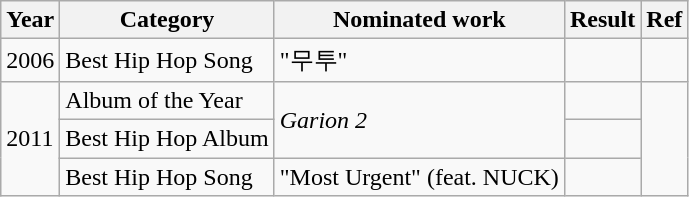<table class="wikitable">
<tr>
<th>Year</th>
<th>Category</th>
<th>Nominated work</th>
<th>Result</th>
<th>Ref</th>
</tr>
<tr>
<td>2006</td>
<td>Best Hip Hop Song</td>
<td>"무투"</td>
<td></td>
<td></td>
</tr>
<tr>
<td rowspan="3">2011</td>
<td>Album of the Year</td>
<td rowspan="2"><em>Garion 2</em></td>
<td></td>
<td rowspan="3"></td>
</tr>
<tr>
<td>Best Hip Hop Album</td>
<td></td>
</tr>
<tr>
<td>Best Hip Hop Song</td>
<td>"Most Urgent" (feat. NUCK)</td>
<td></td>
</tr>
</table>
